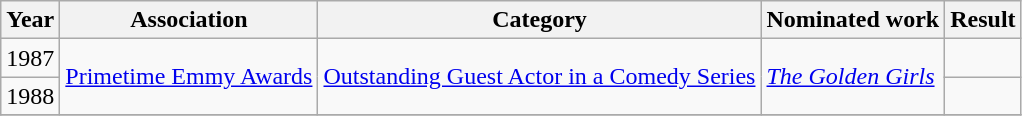<table class="wikitable sortable">
<tr>
<th>Year</th>
<th>Association</th>
<th>Category</th>
<th>Nominated work</th>
<th>Result</th>
</tr>
<tr>
<td>1987</td>
<td rowspan="2"><a href='#'>Primetime Emmy Awards</a></td>
<td rowspan="2"><a href='#'>Outstanding Guest Actor in a Comedy Series</a></td>
<td rowspan="2"><em><a href='#'>The Golden Girls</a></em></td>
<td></td>
</tr>
<tr>
<td>1988</td>
<td></td>
</tr>
<tr>
</tr>
</table>
